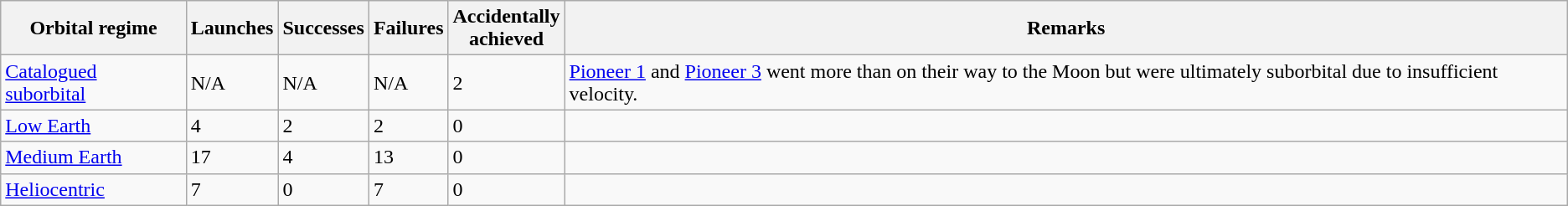<table class="wikitable sortable">
<tr>
<th scope="col">Orbital regime</th>
<th scope="col" data-sort-type="number">Launches</th>
<th scope="col" data-sort-type="number">Successes</th>
<th scope="col" data-sort-type="number">Failures</th>
<th scope="col" data-sort-type="number">Accidentally<br>achieved</th>
<th scope="col">Remarks</th>
</tr>
<tr>
<td><a href='#'>Catalogued</a> <a href='#'>suborbital</a></td>
<td>N/A</td>
<td>N/A</td>
<td>N/A</td>
<td>2</td>
<td><a href='#'>Pioneer 1</a> and <a href='#'>Pioneer 3</a> went more than  on their way to the Moon but were ultimately suborbital due to insufficient velocity.</td>
</tr>
<tr>
<td><a href='#'>Low Earth</a></td>
<td>4</td>
<td>2</td>
<td>2</td>
<td>0</td>
<td></td>
</tr>
<tr>
<td><a href='#'>Medium Earth</a></td>
<td>17</td>
<td>4</td>
<td>13</td>
<td>0</td>
<td></td>
</tr>
<tr>
<td><a href='#'>Heliocentric</a></td>
<td>7</td>
<td>0</td>
<td>7</td>
<td>0</td>
<td></td>
</tr>
</table>
